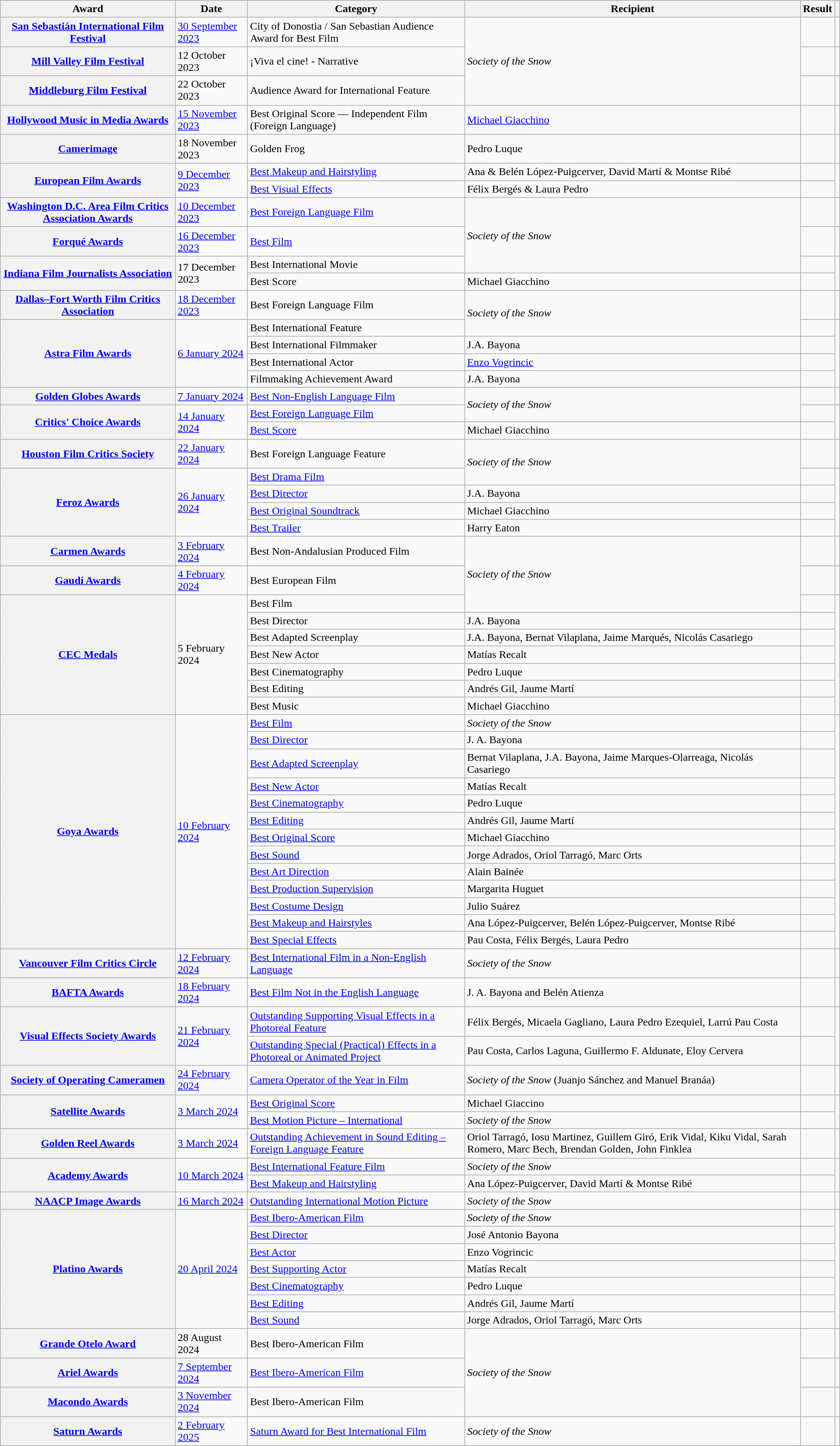<table class="wikitable sortable plainrowheaders">
<tr>
<th scope="col">Award</th>
<th scope="col">Date</th>
<th scope="col">Category</th>
<th scope="col">Recipient</th>
<th scope="col">Result</th>
<th scope="col" class="unsortable"></th>
</tr>
<tr>
<th scope="row"><a href='#'>San Sebastián International Film Festival</a></th>
<td><a href='#'>30 September 2023</a></td>
<td>City of Donostia / San Sebastian Audience Award for Best Film</td>
<td rowspan = "3"><em>Society of the Snow</em></td>
<td></td>
<td align="center"></td>
</tr>
<tr>
<th scope="row"><a href='#'>Mill Valley Film Festival</a></th>
<td>12 October 2023</td>
<td>¡Viva el cine! - Narrative</td>
<td></td>
<td align="center"></td>
</tr>
<tr>
<th scope="row"><a href='#'>Middleburg Film Festival</a></th>
<td>22 October 2023</td>
<td>Audience Award for International Feature</td>
<td></td>
<td align="center"></td>
</tr>
<tr>
<th scope="row"><a href='#'>Hollywood Music in Media Awards</a></th>
<td><a href='#'>15 November 2023</a></td>
<td>Best Original Score — Independent Film (Foreign Language)</td>
<td><a href='#'>Michael Giacchino</a></td>
<td></td>
<td align="center"></td>
</tr>
<tr>
<th scope="row"><a href='#'>Camerimage</a></th>
<td>18 November 2023</td>
<td>Golden Frog</td>
<td>Pedro Luque</td>
<td></td>
<td align="center"></td>
</tr>
<tr>
<th rowspan="2" scope="row"><a href='#'>European Film Awards</a></th>
<td rowspan="2"><a href='#'>9 December 2023</a></td>
<td><a href='#'>Best Makeup and Hairstyling</a></td>
<td>Ana & Belén López-Puigcerver, David Martí & Montse Ribé</td>
<td></td>
<td rowspan="2"></td>
</tr>
<tr>
<td><a href='#'>Best Visual Effects</a></td>
<td>Félix Bergés & Laura Pedro</td>
<td></td>
</tr>
<tr>
<th scope="row"><a href='#'>Washington D.C. Area Film Critics Association Awards</a></th>
<td><a href='#'>10 December 2023</a></td>
<td><a href='#'>Best Foreign Language Film</a></td>
<td rowspan="3"><em>Society of the Snow</em></td>
<td></td>
<td align="center"></td>
</tr>
<tr>
<th scope="row"><a href='#'>Forqué Awards</a></th>
<td><a href='#'>16 December 2023</a></td>
<td><a href='#'>Best Film</a></td>
<td></td>
<td></td>
</tr>
<tr>
<th rowspan="2" scope="row"><a href='#'>Indiana Film Journalists Association</a></th>
<td rowspan="2">17 December 2023</td>
<td>Best International Movie</td>
<td></td>
<td rowspan="2" align="center"><br></td>
</tr>
<tr>
<td>Best Score</td>
<td>Michael Giacchino</td>
<td></td>
</tr>
<tr>
<th scope="row"><a href='#'>Dallas–Fort Worth Film Critics Association</a></th>
<td><a href='#'>18 December 2023</a></td>
<td>Best Foreign Language Film</td>
<td rowspan="2"><em>Society of the Snow</em></td>
<td></td>
<td align="center"></td>
</tr>
<tr>
<th scope="row" rowspan = "4"><a href='#'>Astra Film Awards</a></th>
<td rowspan = "4"><a href='#'>6 January 2024</a></td>
<td>Best International Feature</td>
<td></td>
<td rowspan = "4"></td>
</tr>
<tr>
<td>Best International Filmmaker</td>
<td>J.A. Bayona</td>
<td></td>
</tr>
<tr>
<td>Best International Actor</td>
<td><a href='#'>Enzo Vogrincic</a></td>
<td></td>
</tr>
<tr>
<td>Filmmaking Achievement Award</td>
<td>J.A. Bayona</td>
<td></td>
</tr>
<tr>
<th scope="row" rowspan = "1"><a href='#'>Golden Globes Awards</a></th>
<td rowspan = "1"><a href='#'>7 January 2024</a></td>
<td><a href='#'>Best Non-English Language Film</a></td>
<td rowspan = "2"><em>Society of the Snow</em></td>
<td></td>
<td></td>
</tr>
<tr>
<th scope="row" rowspan = "2"><a href='#'>Critics' Choice Awards</a></th>
<td rowspan = "2"><a href='#'>14 January 2024</a></td>
<td><a href='#'>Best Foreign Language Film</a></td>
<td></td>
<td rowspan = "2"></td>
</tr>
<tr>
<td><a href='#'>Best Score</a></td>
<td>Michael Giacchino</td>
<td></td>
</tr>
<tr>
<th scope="row"><a href='#'>Houston Film Critics Society</a></th>
<td><a href='#'>22 January 2024</a></td>
<td>Best Foreign Language Feature</td>
<td rowspan="2"><em>Society of the Snow</em></td>
<td></td>
<td align="center"><br></td>
</tr>
<tr>
<th scope="row" rowspan = "4"><a href='#'>Feroz Awards</a></th>
<td rowspan = "4"><a href='#'>26 January 2024</a></td>
<td><a href='#'>Best Drama Film</a></td>
<td></td>
<td rowspan = "4"></td>
</tr>
<tr>
<td><a href='#'>Best Director</a></td>
<td>J.A. Bayona</td>
<td></td>
</tr>
<tr>
<td><a href='#'>Best Original Soundtrack</a></td>
<td>Michael Giacchino</td>
<td></td>
</tr>
<tr>
<td><a href='#'>Best Trailer</a></td>
<td>Harry Eaton</td>
<td></td>
</tr>
<tr>
<th scope = "row"><a href='#'>Carmen Awards</a></th>
<td><a href='#'>3 February 2024</a></td>
<td>Best Non-Andalusian Produced Film</td>
<td rowspan = "3"><em>Society of the Snow</em></td>
<td></td>
<td></td>
</tr>
<tr>
<th scope = "row"><a href='#'>Gaudí Awards</a></th>
<td><a href='#'>4 February 2024</a></td>
<td>Best European Film</td>
<td></td>
<td></td>
</tr>
<tr>
<th scope="row" rowspan = "7"><a href='#'>CEC Medals</a></th>
<td rowspan = "7">5 February 2024</td>
<td>Best Film</td>
<td></td>
<td rowspan = "7"></td>
</tr>
<tr>
<td>Best Director</td>
<td>J.A. Bayona</td>
<td></td>
</tr>
<tr>
<td>Best Adapted Screenplay</td>
<td>J.A. Bayona, Bernat Vilaplana, Jaime Marqués, Nicolás Casariego</td>
<td></td>
</tr>
<tr>
<td>Best New Actor</td>
<td>Matías Recalt</td>
<td></td>
</tr>
<tr>
<td>Best Cinematography</td>
<td>Pedro Luque</td>
<td></td>
</tr>
<tr>
<td>Best Editing</td>
<td>Andrés Gil, Jaume Martí</td>
<td></td>
</tr>
<tr>
<td>Best Music</td>
<td>Michael Giacchino</td>
<td></td>
</tr>
<tr>
<th scope="row" rowspan = "13"><a href='#'>Goya Awards</a></th>
<td rowspan = "13"><a href='#'>10 February 2024</a></td>
<td><a href='#'>Best Film</a></td>
<td><em>Society of the Snow</em></td>
<td></td>
<td rowspan = "13"></td>
</tr>
<tr>
<td><a href='#'>Best Director</a></td>
<td>J. A. Bayona</td>
<td></td>
</tr>
<tr>
<td><a href='#'>Best Adapted Screenplay</a></td>
<td>Bernat Vilaplana, J.A. Bayona, Jaime Marques-Olarreaga, Nicolás Casariego</td>
<td></td>
</tr>
<tr>
<td><a href='#'>Best New Actor</a></td>
<td>Matías Recalt</td>
<td></td>
</tr>
<tr>
<td><a href='#'>Best Cinematography</a></td>
<td>Pedro Luque</td>
<td></td>
</tr>
<tr>
<td><a href='#'>Best Editing</a></td>
<td>Andrés Gil, Jaume Martí</td>
<td></td>
</tr>
<tr>
<td><a href='#'>Best Original Score</a></td>
<td>Michael Giacchino</td>
<td></td>
</tr>
<tr>
<td><a href='#'>Best Sound</a></td>
<td>Jorge Adrados, Oriol Tarragó, Marc Orts</td>
<td></td>
</tr>
<tr>
<td><a href='#'>Best Art Direction</a></td>
<td>Alain Bainée</td>
<td></td>
</tr>
<tr>
<td><a href='#'>Best Production Supervision</a></td>
<td>Margarita Huguet</td>
<td></td>
</tr>
<tr>
<td><a href='#'>Best Costume Design</a></td>
<td>Julio Suárez</td>
<td></td>
</tr>
<tr>
<td><a href='#'>Best Makeup and Hairstyles</a></td>
<td>Ana López-Puigcerver, Belén López-Puigcerver, Montse Ribé</td>
<td></td>
</tr>
<tr>
<td><a href='#'>Best Special Effects</a></td>
<td>Pau Costa, Félix Bergés, Laura Pedro</td>
<td></td>
</tr>
<tr>
<th scope="row"><a href='#'>Vancouver Film Critics Circle</a></th>
<td><a href='#'>12 February 2024</a></td>
<td><a href='#'>Best International Film in a Non-English Language</a></td>
<td><em>Society of the Snow</em></td>
<td></td>
<td rowspan="1" align="center"></td>
</tr>
<tr>
<th rowspan = "1" scope = "row"><a href='#'>BAFTA Awards</a></th>
<td><a href='#'>18 February 2024</a></td>
<td><a href='#'>Best Film Not in the English Language</a></td>
<td>J. A. Bayona and Belén Atienza</td>
<td></td>
<td></td>
</tr>
<tr>
<th scope="row" rowspan="2"><a href='#'>Visual Effects Society Awards</a></th>
<td rowspan="2"><a href='#'>21 February 2024</a></td>
<td><a href='#'>Outstanding Supporting Visual Effects in a Photoreal Feature</a></td>
<td>Félix Bergés, Micaela Gagliano, Laura Pedro Ezequiel, Larrú Pau Costa</td>
<td></td>
<td rowspan="2"></td>
</tr>
<tr>
<td><a href='#'>Outstanding Special (Practical) Effects in a Photoreal or Animated Project</a></td>
<td>Pau Costa, Carlos Laguna, Guillermo F. Aldunate, Eloy Cervera</td>
<td></td>
</tr>
<tr>
<th scope="row"><a href='#'>Society of Operating Cameramen</a></th>
<td><a href='#'>24 February 2024</a></td>
<td><a href='#'>Camera Operator of the Year in Film</a></td>
<td><em>Society of the Snow</em> (Juanjo Sánchez and Manuel Branáa)</td>
<td></td>
<td align="center"></td>
</tr>
<tr>
<th rowspan="2" scope="row"><a href='#'>Satellite Awards</a></th>
<td rowspan="2"><a href='#'>3 March 2024</a></td>
<td><a href='#'>Best Original Score</a></td>
<td>Michael Giaccino</td>
<td></td>
<td rowspan="2" align="center"></td>
</tr>
<tr>
<td><a href='#'>Best Motion Picture – International</a></td>
<td><em>Society of the Snow</em></td>
<td></td>
</tr>
<tr>
<th scope = "row"><a href='#'>Golden Reel Awards</a></th>
<td><a href='#'>3 March 2024</a></td>
<td><a href='#'>Outstanding Achievement in Sound Editing – Foreign Language Feature</a></td>
<td>Oriol Tarragó, Iosu Martinez, Guillem Giró, Erik Vidal, Kiku Vidal, Sarah Romero, Marc Bech, Brendan Golden, John Finklea</td>
<td></td>
<td></td>
</tr>
<tr>
<th rowspan="2" scope="row"><a href='#'>Academy Awards</a></th>
<td rowspan="2"><a href='#'>10 March 2024</a></td>
<td><a href='#'>Best International Feature Film</a></td>
<td rowspan="1"><em>Society of the Snow</em></td>
<td></td>
<td align="center" rowspan="2"></td>
</tr>
<tr>
<td><a href='#'>Best Makeup and Hairstyling</a></td>
<td>Ana López-Puigcerver, David Martí & Montse Ribé</td>
<td></td>
</tr>
<tr>
<th scope="row"><a href='#'>NAACP Image Awards</a></th>
<td><a href='#'>16 March 2024</a></td>
<td><a href='#'>Outstanding International Motion Picture</a></td>
<td><em>Society of the Snow</em></td>
<td></td>
<td align="center"></td>
</tr>
<tr>
<th rowspan = "7" scope="row"><a href='#'>Platino Awards</a></th>
<td rowspan = "7"><a href='#'>20 April 2024</a></td>
<td><a href='#'>Best Ibero-American Film</a></td>
<td><em>Society of the Snow</em></td>
<td></td>
<td rowspan = "7"></td>
</tr>
<tr>
<td><a href='#'>Best Director</a></td>
<td>José Antonio Bayona</td>
<td></td>
</tr>
<tr>
<td><a href='#'>Best Actor</a></td>
<td>Enzo Vogrincic</td>
<td></td>
</tr>
<tr>
<td><a href='#'>Best Supporting Actor</a></td>
<td>Matías Recalt</td>
<td></td>
</tr>
<tr>
<td><a href='#'>Best Cinematography</a></td>
<td>Pedro Luque</td>
<td></td>
</tr>
<tr>
<td><a href='#'>Best Editing</a></td>
<td>Andrés Gil, Jaume Martí</td>
<td></td>
</tr>
<tr>
<td><a href='#'>Best Sound</a></td>
<td>Jorge Adrados, Oriol Tarragó, Marc Orts</td>
<td></td>
</tr>
<tr>
<th rowspan = "1" scope="row"><a href='#'>Grande Otelo Award</a></th>
<td>28 August 2024</td>
<td>Best Ibero-American Film</td>
<td rowspan = "3"><em>Society of the Snow</em></td>
<td></td>
<td></td>
</tr>
<tr>
<th rowspan = "1" scope="row"><a href='#'>Ariel Awards</a></th>
<td><a href='#'>7 September 2024</a></td>
<td><a href='#'>Best Ibero-American Film</a></td>
<td></td>
<td></td>
</tr>
<tr>
<th rowspan = "1" scope="row"><a href='#'>Macondo Awards</a></th>
<td><a href='#'>3 November 2024</a></td>
<td>Best Ibero-American Film</td>
<td></td>
<td></td>
</tr>
<tr>
<th scope="row"><a href='#'>Saturn Awards</a></th>
<td><a href='#'>2 February 2025</a></td>
<td><a href='#'>Saturn Award for Best International Film</a></td>
<td><em>Society of the Snow</em></td>
<td></td>
<td></td>
</tr>
</table>
